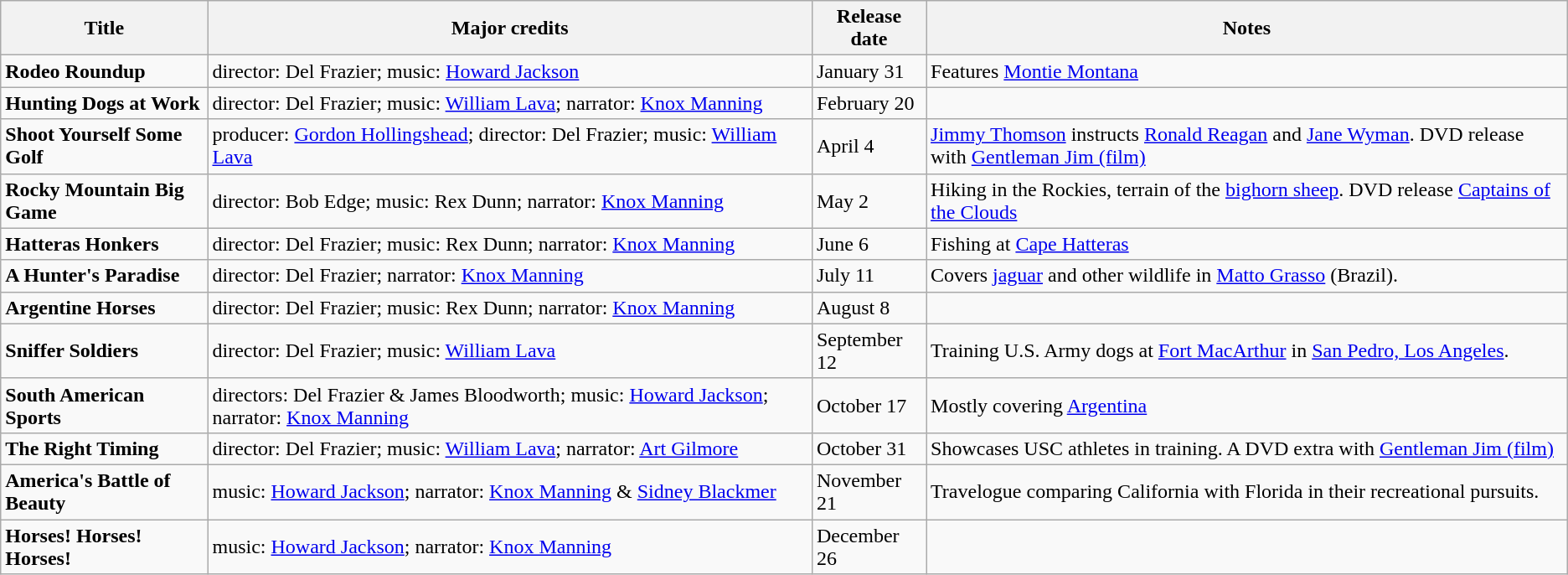<table class="wikitable sortable" border="1">
<tr>
<th>Title</th>
<th>Major credits</th>
<th>Release date</th>
<th>Notes</th>
</tr>
<tr>
<td><strong>Rodeo Roundup</strong></td>
<td>director: Del Frazier; music: <a href='#'>Howard Jackson</a></td>
<td>January  31</td>
<td>Features <a href='#'>Montie Montana</a></td>
</tr>
<tr>
<td><strong>Hunting Dogs at Work</strong></td>
<td>director: Del Frazier; music: <a href='#'>William Lava</a>; narrator: <a href='#'>Knox Manning</a></td>
<td>February  20</td>
</tr>
<tr>
<td><strong>Shoot Yourself Some Golf</strong></td>
<td>producer: <a href='#'>Gordon Hollingshead</a>; director: Del Frazier; music: <a href='#'>William Lava</a></td>
<td>April 4</td>
<td><a href='#'>Jimmy Thomson</a> instructs <a href='#'>Ronald Reagan</a> and <a href='#'>Jane Wyman</a>. DVD release with <a href='#'>Gentleman Jim (film)</a></td>
</tr>
<tr>
<td><strong>Rocky Mountain Big Game</strong></td>
<td>director: Bob Edge; music: Rex Dunn; narrator: <a href='#'>Knox Manning</a></td>
<td>May 2</td>
<td>Hiking in the Rockies, terrain of the <a href='#'>bighorn sheep</a>. DVD release <a href='#'>Captains of the Clouds</a></td>
</tr>
<tr>
<td><strong>Hatteras Honkers</strong></td>
<td>director: Del Frazier; music: Rex Dunn; narrator: <a href='#'>Knox Manning</a></td>
<td>June 6</td>
<td>Fishing at <a href='#'>Cape Hatteras</a></td>
</tr>
<tr>
<td><strong>A Hunter's Paradise</strong></td>
<td>director: Del Frazier; narrator: <a href='#'>Knox Manning</a></td>
<td>July 11</td>
<td>Covers <a href='#'>jaguar</a> and other wildlife in <a href='#'>Matto Grasso</a> (Brazil).</td>
</tr>
<tr>
<td><strong>Argentine Horses</strong></td>
<td>director: Del Frazier; music: Rex Dunn; narrator: <a href='#'>Knox Manning</a></td>
<td>August 8</td>
</tr>
<tr>
<td><strong>Sniffer Soldiers</strong></td>
<td>director: Del Frazier; music: <a href='#'>William Lava</a></td>
<td>September 12</td>
<td>Training U.S. Army dogs at <a href='#'>Fort MacArthur</a> in <a href='#'>San Pedro, Los Angeles</a>.</td>
</tr>
<tr>
<td><strong>South American Sports</strong></td>
<td>directors: Del Frazier & James Bloodworth; music: <a href='#'>Howard Jackson</a>; narrator: <a href='#'>Knox Manning</a></td>
<td>October  17</td>
<td>Mostly covering <a href='#'>Argentina</a></td>
</tr>
<tr>
<td><strong>The Right Timing</strong></td>
<td>director: Del Frazier; music: <a href='#'>William Lava</a>; narrator: <a href='#'>Art Gilmore</a></td>
<td>October  31</td>
<td>Showcases USC athletes in training. A DVD extra with <a href='#'>Gentleman Jim (film)</a></td>
</tr>
<tr>
<td><strong>America's Battle of Beauty</strong></td>
<td>music: <a href='#'>Howard Jackson</a>; narrator: <a href='#'>Knox Manning</a> & <a href='#'>Sidney Blackmer</a></td>
<td>November 21</td>
<td>Travelogue comparing California with Florida in their recreational pursuits.</td>
</tr>
<tr>
<td><strong>Horses! Horses! Horses!</strong></td>
<td>music: <a href='#'>Howard Jackson</a>; narrator: <a href='#'>Knox Manning</a></td>
<td>December 26</td>
</tr>
</table>
